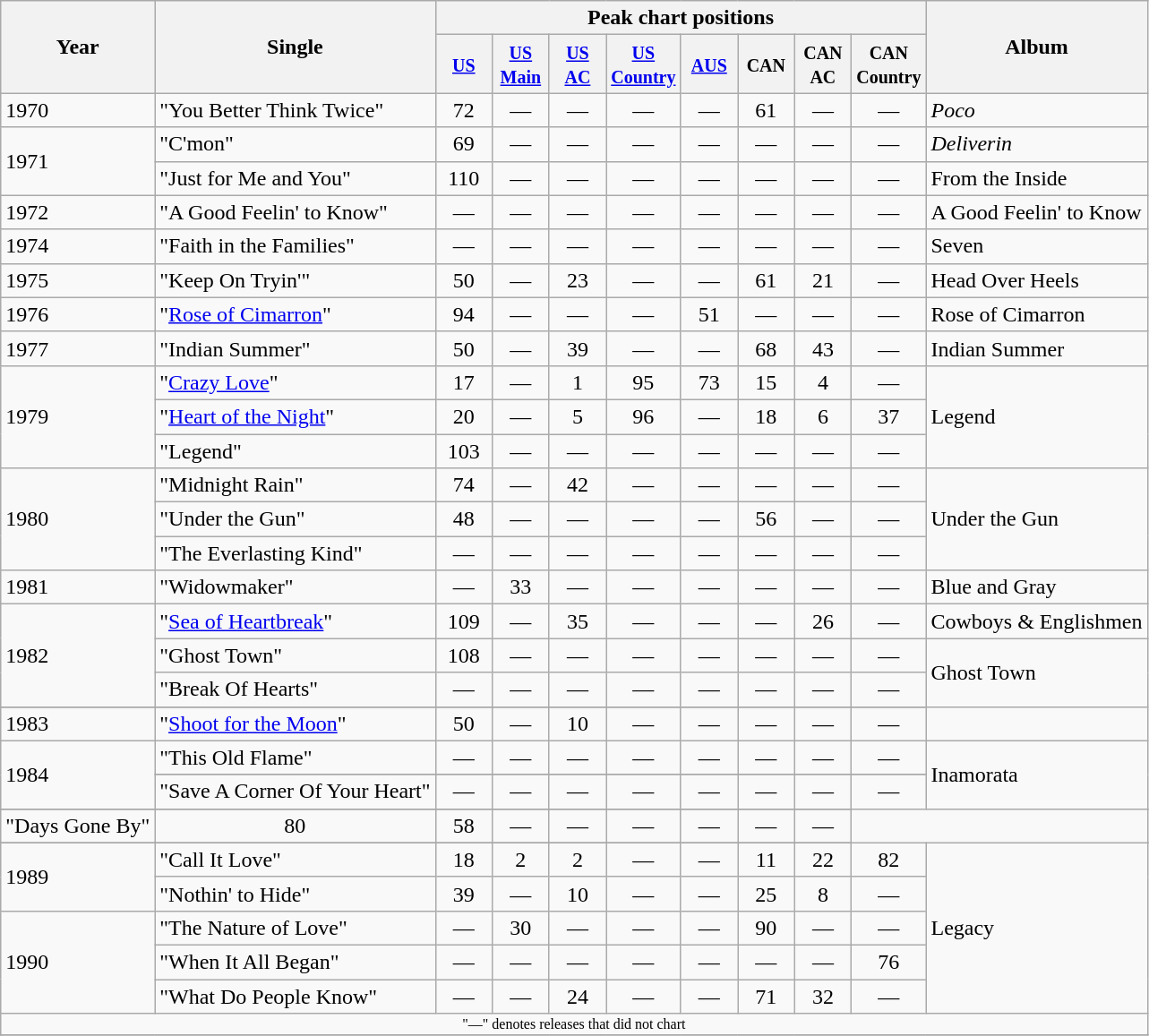<table class="wikitable">
<tr>
<th rowspan="2">Year</th>
<th rowspan="2">Single</th>
<th colspan="8">Peak chart positions</th>
<th rowspan="2">Album</th>
</tr>
<tr>
<th width="35"><small><a href='#'>US</a></small></th>
<th width="35"><small><a href='#'>US Main</a></small></th>
<th width="35"><small><a href='#'>US AC</a></small></th>
<th width="35"><small><a href='#'>US Country</a></small></th>
<th width="35"><small><a href='#'>AUS</a></small></th>
<th width="35"><small>CAN</small></th>
<th width="35"><small>CAN AC</small></th>
<th width="35"><small>CAN Country</small></th>
</tr>
<tr>
<td>1970</td>
<td>"You Better Think Twice"</td>
<td align="center">72</td>
<td align="center">—</td>
<td align="center">—</td>
<td align="center">—</td>
<td align="center">—</td>
<td align="center">61</td>
<td align="center">—</td>
<td align="center">—</td>
<td><em>Poco</em></td>
</tr>
<tr>
<td rowspan="2">1971</td>
<td>"C'mon"</td>
<td align="center">69</td>
<td align="center">—</td>
<td align="center">—</td>
<td align="center">—</td>
<td align="center">—</td>
<td align="center">—</td>
<td align="center">—</td>
<td align="center">—</td>
<td><em>Deliverin<strong></td>
</tr>
<tr>
<td>"Just for Me and You"</td>
<td align="center">110</td>
<td align="center">—</td>
<td align="center">—</td>
<td align="center">—</td>
<td align="center">—</td>
<td align="center">—</td>
<td align="center">—</td>
<td align="center">—</td>
<td></em>From the Inside<em></td>
</tr>
<tr>
<td>1972</td>
<td>"A Good Feelin' to Know"</td>
<td align="center">—</td>
<td align="center">—</td>
<td align="center">—</td>
<td align="center">—</td>
<td align="center">—</td>
<td align="center">—</td>
<td align="center">—</td>
<td align="center">—</td>
<td></em>A Good Feelin' to Know<em></td>
</tr>
<tr>
<td>1974</td>
<td>"Faith in the Families"</td>
<td align="center">—</td>
<td align="center">—</td>
<td align="center">—</td>
<td align="center">—</td>
<td align="center">—</td>
<td align="center">—</td>
<td align="center">—</td>
<td align="center">—</td>
<td></em>Seven<em></td>
</tr>
<tr>
<td>1975</td>
<td>"Keep On Tryin'"</td>
<td align="center">50</td>
<td align="center">—</td>
<td align="center">23</td>
<td align="center">—</td>
<td align="center">—</td>
<td align="center">61</td>
<td align="center">21</td>
<td align="center">—</td>
<td></em>Head Over Heels<em></td>
</tr>
<tr>
<td>1976</td>
<td>"<a href='#'>Rose of Cimarron</a>"</td>
<td align="center">94</td>
<td align="center">—</td>
<td align="center">—</td>
<td align="center">—</td>
<td align="center">51</td>
<td align="center">—</td>
<td align="center">—</td>
<td align="center">—</td>
<td></em>Rose of Cimarron<em></td>
</tr>
<tr>
<td>1977</td>
<td>"Indian Summer"</td>
<td align="center">50</td>
<td align="center">—</td>
<td align="center">39</td>
<td align="center">—</td>
<td align="center">—</td>
<td align="center">68</td>
<td align="center">43</td>
<td align="center">—</td>
<td></em>Indian Summer<em></td>
</tr>
<tr>
<td rowspan="3">1979</td>
<td>"<a href='#'>Crazy Love</a>"</td>
<td align="center">17</td>
<td align="center">—</td>
<td align="center">1</td>
<td align="center">95</td>
<td align="center">73</td>
<td align="center">15</td>
<td align="center">4</td>
<td align="center">—</td>
<td rowspan="3"></em>Legend<em></td>
</tr>
<tr>
<td>"<a href='#'>Heart of the Night</a>"</td>
<td align="center">20</td>
<td align="center">—</td>
<td align="center">5</td>
<td align="center">96</td>
<td align="center">—</td>
<td align="center">18</td>
<td align="center">6</td>
<td align="center">37</td>
</tr>
<tr>
<td>"Legend"</td>
<td align="center">103</td>
<td align="center">—</td>
<td align="center">—</td>
<td align="center">—</td>
<td align="center">—</td>
<td align="center">—</td>
<td align="center">—</td>
<td align="center">—</td>
</tr>
<tr>
<td rowspan="3">1980</td>
<td>"Midnight Rain"</td>
<td align="center">74</td>
<td align="center">—</td>
<td align="center">42</td>
<td align="center">—</td>
<td align="center">—</td>
<td align="center">—</td>
<td align="center">—</td>
<td align="center">—</td>
<td rowspan="3"></em>Under the Gun<em></td>
</tr>
<tr>
<td>"Under the Gun"</td>
<td align="center">48</td>
<td align="center">—</td>
<td align="center">—</td>
<td align="center">—</td>
<td align="center">—</td>
<td align="center">56</td>
<td align="center">—</td>
<td align="center">—</td>
</tr>
<tr>
<td>"The Everlasting Kind"</td>
<td align="center">—</td>
<td align="center">—</td>
<td align="center">—</td>
<td align="center">—</td>
<td align="center">—</td>
<td align="center">—</td>
<td align="center">—</td>
<td align="center">—</td>
</tr>
<tr>
<td>1981</td>
<td>"Widowmaker"</td>
<td align="center">—</td>
<td align="center">33</td>
<td align="center">—</td>
<td align="center">—</td>
<td align="center">—</td>
<td align="center">—</td>
<td align="center">—</td>
<td align="center">—</td>
<td></em>Blue and Gray<em></td>
</tr>
<tr>
<td rowspan="3">1982</td>
<td>"<a href='#'>Sea of Heartbreak</a>"</td>
<td align="center">109</td>
<td align="center">—</td>
<td align="center">35</td>
<td align="center">—</td>
<td align="center">—</td>
<td align="center">—</td>
<td align="center">26</td>
<td align="center">—</td>
<td></em>Cowboys & Englishmen<em></td>
</tr>
<tr>
<td>"Ghost Town"</td>
<td align="center">108</td>
<td align="center">—</td>
<td align="center">—</td>
<td align="center">—</td>
<td align="center">—</td>
<td align="center">—</td>
<td align="center">—</td>
<td align="center">—</td>
<td rowspan="3"></em>Ghost Town<em></td>
</tr>
<tr>
<td>"Break Of Hearts"</td>
<td align="center">—</td>
<td align="center">—</td>
<td align="center">—</td>
<td align="center">—</td>
<td align="center">—</td>
<td align="center">—</td>
<td align="center">—</td>
<td align="center">—</td>
</tr>
<tr>
</tr>
<tr>
<td>1983</td>
<td>"<a href='#'>Shoot for the Moon</a>"</td>
<td align="center">50</td>
<td align="center">—</td>
<td align="center">10</td>
<td align="center">—</td>
<td align="center">—</td>
<td align="center">—</td>
<td align="center">—</td>
<td align="center">—</td>
</tr>
<tr>
<td rowspan="3">1984</td>
<td>"This Old Flame"</td>
<td align="center">—</td>
<td align="center">—</td>
<td align="center">—</td>
<td align="center">—</td>
<td align="center">—</td>
<td align="center">—</td>
<td align="center">—</td>
<td align="center">—</td>
<td rowspan="3"></em>Inamorata<em></td>
</tr>
<tr>
</tr>
<tr>
<td>"Save A Corner Of Your Heart"</td>
<td align="center">—</td>
<td align="center">—</td>
<td align="center">—</td>
<td align="center">—</td>
<td align="center">—</td>
<td align="center">—</td>
<td align="center">—</td>
<td align="center">—</td>
</tr>
<tr>
</tr>
<tr>
<td>"Days Gone By"</td>
<td align="center">80</td>
<td align="center">58</td>
<td align="center">—</td>
<td align="center">—</td>
<td align="center">—</td>
<td align="center">—</td>
<td align="center">—</td>
<td align="center">—</td>
</tr>
<tr>
</tr>
<tr>
<td rowspan="2">1989</td>
<td>"Call It Love"</td>
<td align="center">18</td>
<td align="center">2</td>
<td align="center">2</td>
<td align="center">—</td>
<td align="center">—</td>
<td align="center">11</td>
<td align="center">22</td>
<td align="center">82</td>
<td rowspan="5"></em>Legacy<em></td>
</tr>
<tr>
<td>"Nothin' to Hide"</td>
<td align="center">39</td>
<td align="center">—</td>
<td align="center">10</td>
<td align="center">—</td>
<td align="center">—</td>
<td align="center">25</td>
<td align="center">8</td>
<td align="center">—</td>
</tr>
<tr>
<td rowspan="3">1990</td>
<td>"The Nature of Love"</td>
<td align="center">—</td>
<td align="center">30</td>
<td align="center">—</td>
<td align="center">—</td>
<td align="center">—</td>
<td align="center">90</td>
<td align="center">—</td>
<td align="center">—</td>
</tr>
<tr>
<td>"When It All Began"</td>
<td align="center">—</td>
<td align="center">—</td>
<td align="center">—</td>
<td align="center">—</td>
<td align="center">—</td>
<td align="center">—</td>
<td align="center">—</td>
<td align="center">76</td>
</tr>
<tr>
<td>"What Do People Know"</td>
<td align="center">—</td>
<td align="center">—</td>
<td align="center">24</td>
<td align="center">—</td>
<td align="center">—</td>
<td align="center">71</td>
<td align="center">32</td>
<td align="center">—</td>
</tr>
<tr>
<td align="center" colspan="11" style="font-size:8pt">"—" denotes releases that did not chart</td>
</tr>
<tr>
</tr>
</table>
